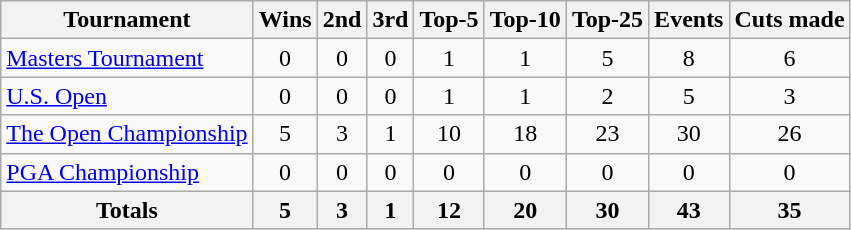<table class=wikitable style=text-align:center>
<tr>
<th>Tournament</th>
<th>Wins</th>
<th>2nd</th>
<th>3rd</th>
<th>Top-5</th>
<th>Top-10</th>
<th>Top-25</th>
<th>Events</th>
<th>Cuts made</th>
</tr>
<tr>
<td align=left><a href='#'>Masters Tournament</a></td>
<td>0</td>
<td>0</td>
<td>0</td>
<td>1</td>
<td>1</td>
<td>5</td>
<td>8</td>
<td>6</td>
</tr>
<tr>
<td align=left><a href='#'>U.S. Open</a></td>
<td>0</td>
<td>0</td>
<td>0</td>
<td>1</td>
<td>1</td>
<td>2</td>
<td>5</td>
<td>3</td>
</tr>
<tr>
<td align=left><a href='#'>The Open Championship</a></td>
<td>5</td>
<td>3</td>
<td>1</td>
<td>10</td>
<td>18</td>
<td>23</td>
<td>30</td>
<td>26</td>
</tr>
<tr>
<td align=left><a href='#'>PGA Championship</a></td>
<td>0</td>
<td>0</td>
<td>0</td>
<td>0</td>
<td>0</td>
<td>0</td>
<td>0</td>
<td>0</td>
</tr>
<tr>
<th>Totals</th>
<th>5</th>
<th>3</th>
<th>1</th>
<th>12</th>
<th>20</th>
<th>30</th>
<th>43</th>
<th>35</th>
</tr>
</table>
